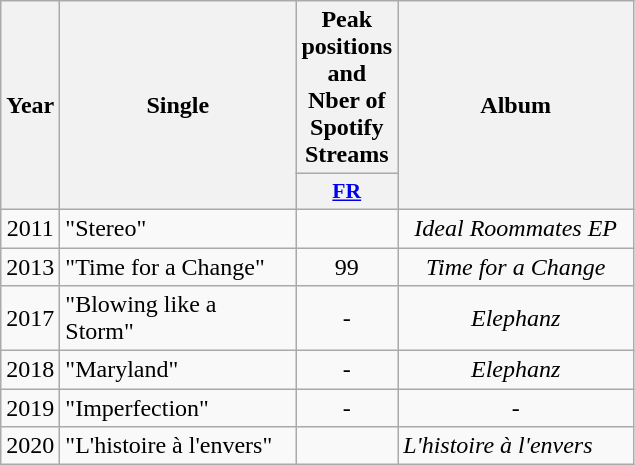<table class="wikitable">
<tr>
<th align="center" rowspan="2" width="10">Year</th>
<th align="center" rowspan="2" width="150">Single</th>
<th align="center" colspan="1" width="20">Peak positions and Nber of Spotify Streams</th>
<th align="center" rowspan="2" width="150">Album</th>
</tr>
<tr>
<th scope="col" style="width:3em;font-size:90%;"><a href='#'>FR</a><br></th>
</tr>
<tr>
<td style="text-align:center;">2011</td>
<td>"Stereo"</td>
<td style="text-align:center;"></td>
<td style="text-align:center;"><em>Ideal Roommates EP</em></td>
</tr>
<tr>
<td style="text-align:center;">2013</td>
<td>"Time for a Change"</td>
<td style="text-align:center;">99</td>
<td style="text-align:center;"><em>Time for a Change</em></td>
</tr>
<tr>
<td style="text-align:center;">2017</td>
<td>"Blowing like a Storm"</td>
<td style="text-align:center;">-</td>
<td style="text-align:center;"><em>Elephanz</em></td>
</tr>
<tr>
<td style="text-align:center;">2018</td>
<td>"Maryland"</td>
<td style="text-align:center;">-</td>
<td style="text-align:center;"><em>Elephanz</em></td>
</tr>
<tr>
<td style="text-align:center;">2019</td>
<td>"Imperfection"</td>
<td style="text-align:center;">-</td>
<td style="text-align:center;"><em>-</em></td>
</tr>
<tr>
<td>2020</td>
<td>"L'histoire à l'envers"</td>
<td></td>
<td><em>L'histoire à l'envers</em></td>
</tr>
</table>
